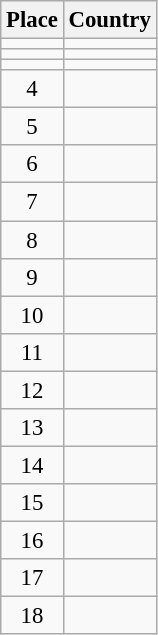<table class="wikitable" style="font-size:95%;">
<tr>
<th>Place</th>
<th>Country</th>
</tr>
<tr>
<td align=center></td>
<td></td>
</tr>
<tr>
<td align=center></td>
<td></td>
</tr>
<tr>
<td align=center></td>
<td></td>
</tr>
<tr>
<td align=center>4</td>
<td></td>
</tr>
<tr>
<td align=center>5</td>
<td></td>
</tr>
<tr>
<td align=center>6</td>
<td></td>
</tr>
<tr>
<td align=center>7</td>
<td></td>
</tr>
<tr>
<td align=center>8</td>
<td></td>
</tr>
<tr>
<td align=center>9</td>
<td></td>
</tr>
<tr>
<td align=center>10</td>
<td></td>
</tr>
<tr>
<td align=center>11</td>
<td></td>
</tr>
<tr>
<td align=center>12</td>
<td></td>
</tr>
<tr>
<td align=center>13</td>
<td></td>
</tr>
<tr>
<td align=center>14</td>
<td></td>
</tr>
<tr>
<td align=center>15</td>
<td></td>
</tr>
<tr>
<td align=center>16</td>
<td></td>
</tr>
<tr>
<td align=center>17</td>
<td></td>
</tr>
<tr>
<td align=center>18</td>
<td></td>
</tr>
</table>
